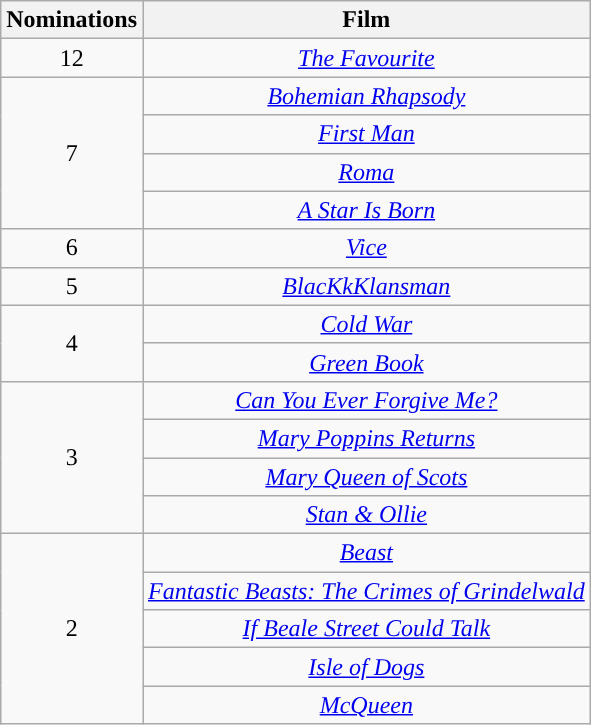<table class="wikitable" style="text-align:center;">
<tr>
<th style="background:">Nominations</th>
<th style="background:">Film</th>
</tr>
<tr>
<td>12</td>
<td><em><a href='#'>The Favourite</a></em></td>
</tr>
<tr>
<td rowspan="4">7</td>
<td><em><a href='#'>Bohemian Rhapsody</a></em></td>
</tr>
<tr>
<td><em><a href='#'>First Man</a></em></td>
</tr>
<tr>
<td><em><a href='#'>Roma</a></em></td>
</tr>
<tr>
<td><em><a href='#'>A Star Is Born</a></em></td>
</tr>
<tr>
<td>6</td>
<td><em><a href='#'>Vice</a></em></td>
</tr>
<tr>
<td>5</td>
<td><em><a href='#'>BlacKkKlansman</a></em></td>
</tr>
<tr>
<td rowspan="2">4</td>
<td><em><a href='#'>Cold War</a></em></td>
</tr>
<tr>
<td><em><a href='#'>Green Book</a></em></td>
</tr>
<tr>
<td rowspan="4">3</td>
<td><em><a href='#'>Can You Ever Forgive Me?</a></em></td>
</tr>
<tr>
<td><em><a href='#'>Mary Poppins Returns</a></em></td>
</tr>
<tr>
<td><em><a href='#'>Mary Queen of Scots</a></em></td>
</tr>
<tr>
<td><em><a href='#'>Stan & Ollie</a></em></td>
</tr>
<tr>
<td rowspan="5">2</td>
<td><em><a href='#'>Beast</a></em></td>
</tr>
<tr>
<td><em><a href='#'>Fantastic Beasts: The Crimes of Grindelwald</a></em></td>
</tr>
<tr>
<td><em><a href='#'>If Beale Street Could Talk</a></em></td>
</tr>
<tr>
<td><em><a href='#'>Isle of Dogs</a></em></td>
</tr>
<tr>
<td><em><a href='#'>McQueen</a></em></td>
</tr>
</table>
